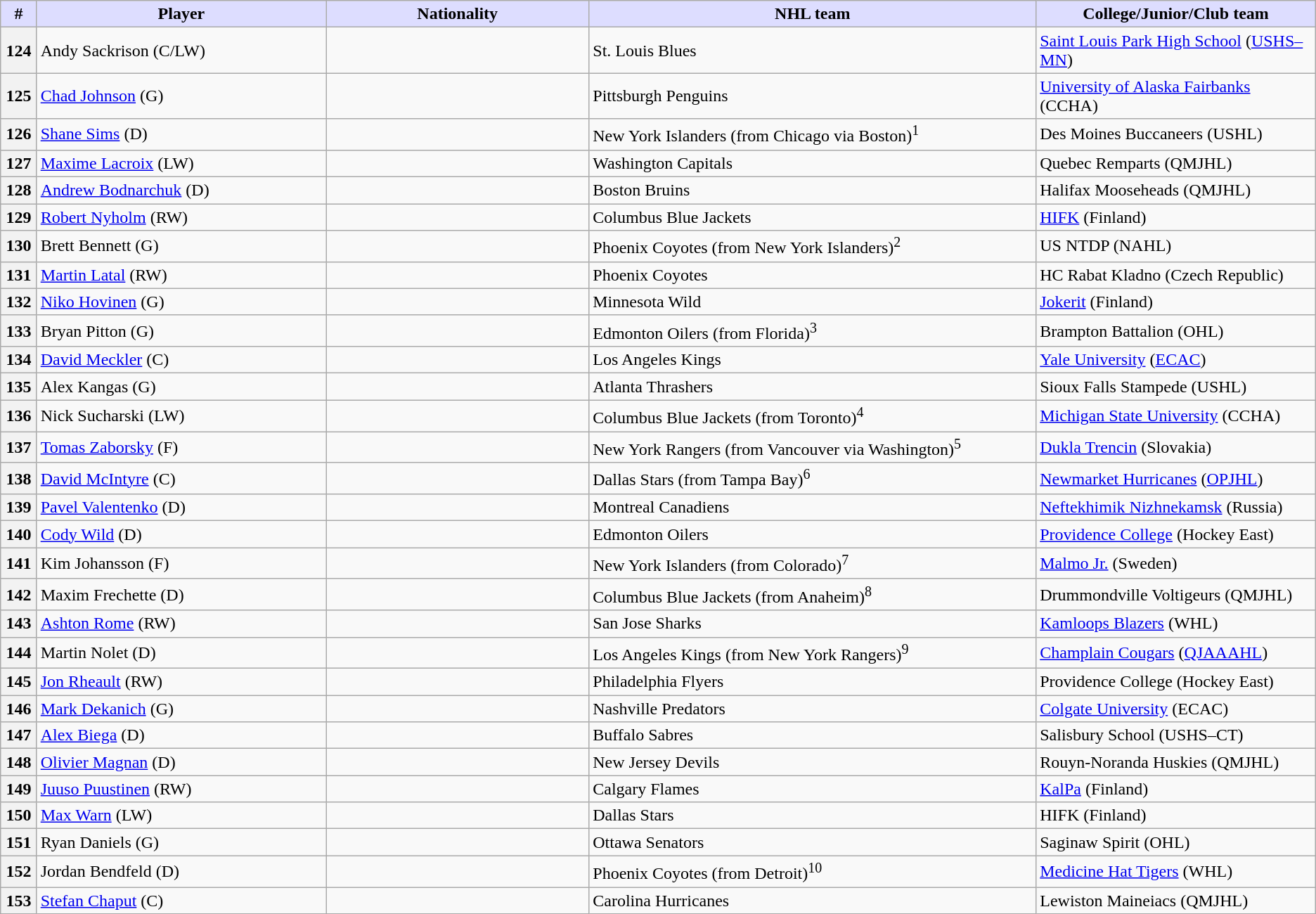<table class="wikitable">
<tr>
<th style="background:#ddf; width:2.75%;">#</th>
<th style="background:#ddf; width:22.0%;">Player</th>
<th style="background:#ddf; width:20.0%;">Nationality</th>
<th style="background:#ddf; width:34.0%;">NHL team</th>
<th style="background:#ddf; width:100.0%;">College/Junior/Club team</th>
</tr>
<tr>
<th>124</th>
<td>Andy Sackrison (C/LW)</td>
<td></td>
<td>St. Louis Blues</td>
<td><a href='#'>Saint Louis Park High School</a> (<a href='#'>USHS–MN</a>)</td>
</tr>
<tr>
<th>125</th>
<td><a href='#'>Chad Johnson</a> (G)</td>
<td></td>
<td>Pittsburgh Penguins</td>
<td><a href='#'>University of Alaska Fairbanks</a> (CCHA)</td>
</tr>
<tr>
<th>126</th>
<td><a href='#'>Shane Sims</a> (D)</td>
<td></td>
<td>New York Islanders (from Chicago via Boston)<sup>1</sup></td>
<td>Des Moines Buccaneers (USHL)</td>
</tr>
<tr>
<th>127</th>
<td><a href='#'>Maxime Lacroix</a> (LW)</td>
<td></td>
<td>Washington Capitals</td>
<td>Quebec Remparts (QMJHL)</td>
</tr>
<tr>
<th>128</th>
<td><a href='#'>Andrew Bodnarchuk</a> (D)</td>
<td></td>
<td>Boston Bruins</td>
<td>Halifax Mooseheads (QMJHL)</td>
</tr>
<tr>
<th>129</th>
<td><a href='#'>Robert Nyholm</a> (RW)</td>
<td></td>
<td>Columbus Blue Jackets</td>
<td><a href='#'>HIFK</a> (Finland)</td>
</tr>
<tr>
<th>130</th>
<td>Brett Bennett (G)</td>
<td></td>
<td>Phoenix Coyotes (from New York Islanders)<sup>2</sup></td>
<td>US NTDP (NAHL)</td>
</tr>
<tr>
<th>131</th>
<td><a href='#'>Martin Latal</a> (RW)</td>
<td></td>
<td>Phoenix Coyotes</td>
<td>HC Rabat Kladno (Czech Republic)</td>
</tr>
<tr>
<th>132</th>
<td><a href='#'>Niko Hovinen</a> (G)</td>
<td></td>
<td>Minnesota Wild</td>
<td><a href='#'>Jokerit</a> (Finland)</td>
</tr>
<tr>
<th>133</th>
<td>Bryan Pitton (G)</td>
<td></td>
<td>Edmonton Oilers (from Florida)<sup>3</sup></td>
<td>Brampton Battalion (OHL)</td>
</tr>
<tr>
<th>134</th>
<td><a href='#'>David Meckler</a> (C)</td>
<td></td>
<td>Los Angeles Kings</td>
<td><a href='#'>Yale University</a> (<a href='#'>ECAC</a>)</td>
</tr>
<tr>
<th>135</th>
<td>Alex Kangas (G)</td>
<td></td>
<td>Atlanta Thrashers</td>
<td>Sioux Falls Stampede (USHL)</td>
</tr>
<tr>
<th>136</th>
<td>Nick Sucharski (LW)</td>
<td></td>
<td>Columbus Blue Jackets (from Toronto)<sup>4</sup></td>
<td><a href='#'>Michigan State University</a> (CCHA)</td>
</tr>
<tr>
<th>137</th>
<td><a href='#'>Tomas Zaborsky</a> (F)</td>
<td></td>
<td>New York Rangers (from Vancouver via Washington)<sup>5</sup></td>
<td><a href='#'>Dukla Trencin</a> (Slovakia)</td>
</tr>
<tr>
<th>138</th>
<td><a href='#'>David McIntyre</a> (C)</td>
<td></td>
<td>Dallas Stars (from Tampa Bay)<sup>6</sup></td>
<td><a href='#'>Newmarket Hurricanes</a> (<a href='#'>OPJHL</a>)</td>
</tr>
<tr>
<th>139</th>
<td><a href='#'>Pavel Valentenko</a> (D)</td>
<td></td>
<td>Montreal Canadiens</td>
<td><a href='#'>Neftekhimik Nizhnekamsk</a> (Russia)</td>
</tr>
<tr>
<th>140</th>
<td><a href='#'>Cody Wild</a> (D)</td>
<td></td>
<td>Edmonton Oilers</td>
<td><a href='#'>Providence College</a> (Hockey East)</td>
</tr>
<tr>
<th>141</th>
<td>Kim Johansson (F)</td>
<td></td>
<td>New York Islanders (from Colorado)<sup>7</sup></td>
<td><a href='#'>Malmo Jr.</a> (Sweden)</td>
</tr>
<tr>
<th>142</th>
<td>Maxim Frechette (D)</td>
<td></td>
<td>Columbus Blue Jackets (from Anaheim)<sup>8</sup></td>
<td>Drummondville Voltigeurs (QMJHL)</td>
</tr>
<tr>
<th>143</th>
<td><a href='#'>Ashton Rome</a> (RW)</td>
<td></td>
<td>San Jose Sharks</td>
<td><a href='#'>Kamloops Blazers</a> (WHL)</td>
</tr>
<tr>
<th>144</th>
<td>Martin Nolet (D)</td>
<td></td>
<td>Los Angeles Kings (from New York Rangers)<sup>9</sup></td>
<td><a href='#'>Champlain Cougars</a> (<a href='#'>QJAAAHL</a>)</td>
</tr>
<tr>
<th>145</th>
<td><a href='#'>Jon Rheault</a> (RW)</td>
<td></td>
<td>Philadelphia Flyers</td>
<td>Providence College (Hockey East)</td>
</tr>
<tr>
<th>146</th>
<td><a href='#'>Mark Dekanich</a> (G)</td>
<td></td>
<td>Nashville Predators</td>
<td><a href='#'>Colgate University</a> (ECAC)</td>
</tr>
<tr>
<th>147</th>
<td><a href='#'>Alex Biega</a> (D)</td>
<td></td>
<td>Buffalo Sabres</td>
<td>Salisbury School (USHS–CT)</td>
</tr>
<tr>
<th>148</th>
<td><a href='#'>Olivier Magnan</a> (D)</td>
<td></td>
<td>New Jersey Devils</td>
<td>Rouyn-Noranda Huskies (QMJHL)</td>
</tr>
<tr>
<th>149</th>
<td><a href='#'>Juuso Puustinen</a> (RW)</td>
<td></td>
<td>Calgary Flames</td>
<td><a href='#'>KalPa</a> (Finland)</td>
</tr>
<tr>
<th>150</th>
<td><a href='#'>Max Warn</a> (LW)</td>
<td></td>
<td>Dallas Stars</td>
<td>HIFK (Finland)</td>
</tr>
<tr>
<th>151</th>
<td>Ryan Daniels (G)</td>
<td></td>
<td>Ottawa Senators</td>
<td>Saginaw Spirit (OHL)</td>
</tr>
<tr>
<th>152</th>
<td>Jordan Bendfeld (D)</td>
<td></td>
<td>Phoenix Coyotes (from Detroit)<sup>10</sup></td>
<td><a href='#'>Medicine Hat Tigers</a> (WHL)</td>
</tr>
<tr>
<th>153</th>
<td><a href='#'>Stefan Chaput</a> (C)</td>
<td></td>
<td>Carolina Hurricanes</td>
<td>Lewiston Maineiacs (QMJHL)</td>
</tr>
</table>
